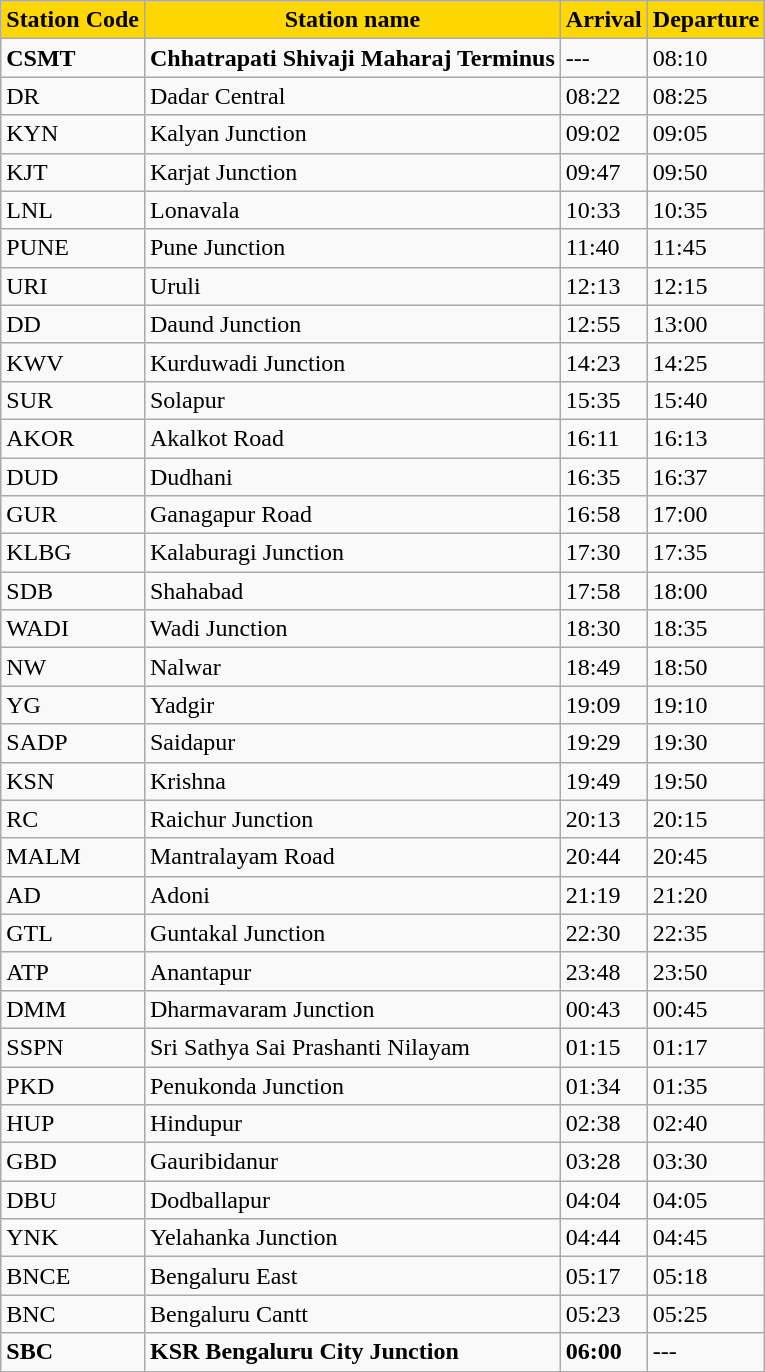<table class="wikitable">
<tr>
<th style="background:gold;">Station Code</th>
<th ! style="background:gold;">Station name</th>
<th ! style="background:gold;">Arrival</th>
<th ! style="background:gold;">Departure</th>
</tr>
<tr>
<td><strong>CSMT</strong></td>
<td><strong>Chhatrapati Shivaji Maharaj Terminus</strong></td>
<td>---</td>
<td>08:10</td>
</tr>
<tr>
<td>DR</td>
<td>Dadar Central</td>
<td>08:22</td>
<td>08:25</td>
</tr>
<tr>
<td>KYN</td>
<td>Kalyan Junction</td>
<td>09:02</td>
<td>09:05</td>
</tr>
<tr>
<td>KJT</td>
<td>Karjat Junction</td>
<td>09:47</td>
<td>09:50</td>
</tr>
<tr>
<td>LNL</td>
<td>Lonavala</td>
<td>10:33</td>
<td>10:35</td>
</tr>
<tr>
<td>PUNE</td>
<td>Pune Junction</td>
<td>11:40</td>
<td>11:45</td>
</tr>
<tr>
<td>URI</td>
<td>Uruli</td>
<td>12:13</td>
<td>12:15</td>
</tr>
<tr>
<td>DD</td>
<td>Daund Junction</td>
<td>12:55</td>
<td>13:00</td>
</tr>
<tr>
<td>KWV</td>
<td>Kurduwadi Junction</td>
<td>14:23</td>
<td>14:25</td>
</tr>
<tr>
<td>SUR</td>
<td>Solapur</td>
<td>15:35</td>
<td>15:40</td>
</tr>
<tr>
<td>AKOR</td>
<td>Akalkot Road</td>
<td>16:11</td>
<td>16:13</td>
</tr>
<tr>
<td>DUD</td>
<td>Dudhani</td>
<td>16:35</td>
<td>16:37</td>
</tr>
<tr>
<td>GUR</td>
<td>Ganagapur Road</td>
<td>16:58</td>
<td>17:00</td>
</tr>
<tr>
<td>KLBG</td>
<td>Kalaburagi Junction</td>
<td>17:30</td>
<td>17:35</td>
</tr>
<tr>
<td>SDB</td>
<td>Shahabad</td>
<td>17:58</td>
<td>18:00</td>
</tr>
<tr>
<td>WADI</td>
<td>Wadi Junction</td>
<td>18:30</td>
<td>18:35</td>
</tr>
<tr>
<td>NW</td>
<td>Nalwar</td>
<td>18:49</td>
<td>18:50</td>
</tr>
<tr>
<td>YG</td>
<td>Yadgir</td>
<td>19:09</td>
<td>19:10</td>
</tr>
<tr>
<td>SADP</td>
<td>Saidapur</td>
<td>19:29</td>
<td>19:30</td>
</tr>
<tr>
<td>KSN</td>
<td>Krishna</td>
<td>19:49</td>
<td>19:50</td>
</tr>
<tr>
<td>RC</td>
<td>Raichur Junction</td>
<td>20:13</td>
<td>20:15</td>
</tr>
<tr>
<td>MALM</td>
<td>Mantralayam Road</td>
<td>20:44</td>
<td>20:45</td>
</tr>
<tr>
<td>AD</td>
<td>Adoni</td>
<td>21:19</td>
<td>21:20</td>
</tr>
<tr>
<td>GTL</td>
<td>Guntakal Junction</td>
<td>22:30</td>
<td>22:35</td>
</tr>
<tr>
<td>ATP</td>
<td>Anantapur</td>
<td>23:48</td>
<td>23:50</td>
</tr>
<tr>
<td>DMM</td>
<td>Dharmavaram Junction</td>
<td>00:43</td>
<td>00:45</td>
</tr>
<tr>
<td>SSPN</td>
<td>Sri Sathya Sai Prashanti Nilayam</td>
<td>01:15</td>
<td>01:17</td>
</tr>
<tr>
<td>PKD</td>
<td>Penukonda Junction</td>
<td>01:34</td>
<td>01:35</td>
</tr>
<tr>
<td>HUP</td>
<td>Hindupur</td>
<td>02:38</td>
<td>02:40</td>
</tr>
<tr>
<td>GBD</td>
<td>Gauribidanur</td>
<td>03:28</td>
<td>03:30</td>
</tr>
<tr>
<td>DBU</td>
<td>Dodballapur</td>
<td>04:04</td>
<td>04:05</td>
</tr>
<tr>
<td>YNK</td>
<td>Yelahanka Junction</td>
<td>04:44</td>
<td>04:45</td>
</tr>
<tr>
<td>BNCE</td>
<td>Bengaluru East</td>
<td>05:17</td>
<td>05:18</td>
</tr>
<tr>
<td>BNC</td>
<td>Bengaluru Cantt</td>
<td>05:23</td>
<td>05:25</td>
</tr>
<tr>
<td><strong>SBC</strong></td>
<td><strong>KSR Bengaluru City Junction</strong></td>
<td><strong>06:00</strong></td>
<td>---</td>
</tr>
<tr>
</tr>
</table>
